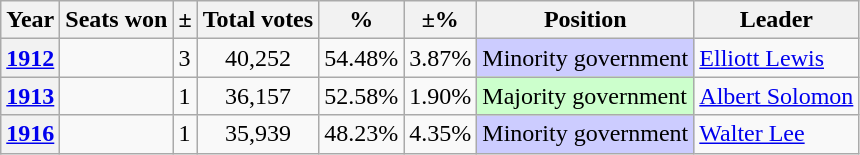<table class="wikitable sortable">
<tr>
<th>Year</th>
<th>Seats won</th>
<th>±</th>
<th>Total votes</th>
<th>%</th>
<th>±%</th>
<th>Position</th>
<th>Leader</th>
</tr>
<tr>
<th><a href='#'>1912</a></th>
<td></td>
<td>3</td>
<td align=center>40,252</td>
<td>54.48%</td>
<td>3.87%</td>
<td style="background-color:#CCCCFF">Minority government</td>
<td><a href='#'>Elliott Lewis</a></td>
</tr>
<tr>
<th><a href='#'>1913</a></th>
<td></td>
<td>1</td>
<td align=center>36,157</td>
<td>52.58%</td>
<td>1.90%</td>
<td style="background-color:#CCFFCC">Majority government</td>
<td><a href='#'>Albert Solomon</a></td>
</tr>
<tr>
<th><a href='#'>1916</a></th>
<td></td>
<td>1</td>
<td align=center>35,939</td>
<td>48.23%</td>
<td>4.35%</td>
<td style="background-color:#CCCCFF">Minority government</td>
<td><a href='#'>Walter Lee</a></td>
</tr>
</table>
